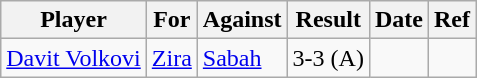<table class="wikitable sortable">
<tr>
<th>Player</th>
<th>For</th>
<th>Against</th>
<th style="text-align:center">Result</th>
<th>Date</th>
<th>Ref</th>
</tr>
<tr>
<td> <a href='#'>Davit Volkovi</a></td>
<td><a href='#'>Zira</a></td>
<td><a href='#'>Sabah</a></td>
<td style="text-align:center;">3-3 (A)</td>
<td></td>
<td></td>
</tr>
</table>
